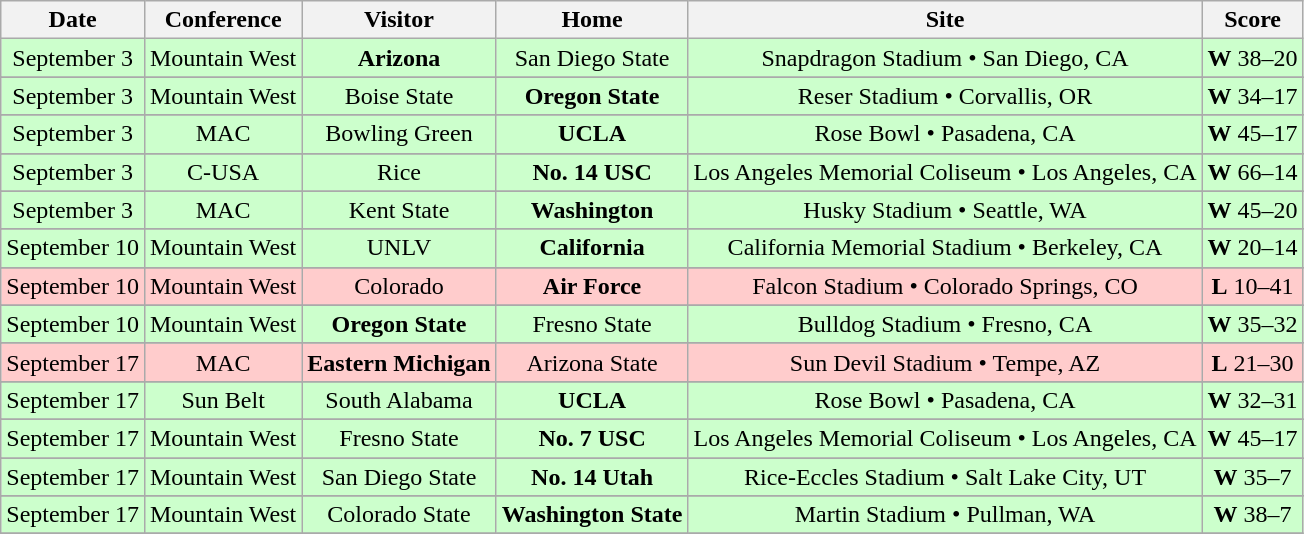<table class="wikitable" style="text-align:center">
<tr>
<th>Date</th>
<th>Conference</th>
<th>Visitor</th>
<th>Home</th>
<th>Site</th>
<th>Score</th>
</tr>
<tr style="background:#ccffcc;">
<td>September 3</td>
<td>Mountain West</td>
<td><strong>Arizona</strong></td>
<td>San Diego State</td>
<td>Snapdragon Stadium • San Diego, CA</td>
<td><strong>W</strong> 38–20</td>
</tr>
<tr>
</tr>
<tr style="background:#ccffcc;">
<td>September 3</td>
<td>Mountain West</td>
<td>Boise State</td>
<td><strong>Oregon State</strong></td>
<td>Reser Stadium • Corvallis, OR</td>
<td><strong>W</strong> 34–17</td>
</tr>
<tr>
</tr>
<tr style="background:#ccffcc;">
<td>September 3</td>
<td>MAC</td>
<td>Bowling Green</td>
<td><strong>UCLA</strong></td>
<td>Rose Bowl • Pasadena, CA</td>
<td><strong>W</strong> 45–17</td>
</tr>
<tr>
</tr>
<tr style="background:#ccffcc;">
<td>September 3</td>
<td>C-USA</td>
<td>Rice</td>
<td><strong>No. 14 USC</strong></td>
<td>Los Angeles Memorial Coliseum • Los Angeles, CA</td>
<td><strong>W</strong> 66–14</td>
</tr>
<tr>
</tr>
<tr style="background:#ccffcc;">
<td>September 3</td>
<td>MAC</td>
<td>Kent State</td>
<td><strong>Washington</strong></td>
<td>Husky Stadium • Seattle, WA</td>
<td><strong>W</strong> 45–20</td>
</tr>
<tr>
</tr>
<tr style="background:#ccffcc;">
<td>September 10</td>
<td>Mountain West</td>
<td>UNLV</td>
<td><strong>California</strong></td>
<td>California Memorial Stadium • Berkeley, CA</td>
<td><strong>W</strong> 20–14</td>
</tr>
<tr>
</tr>
<tr style="background:#ffcccc;">
<td>September 10</td>
<td>Mountain West</td>
<td>Colorado</td>
<td><strong>Air Force</strong></td>
<td>Falcon Stadium • Colorado Springs, CO</td>
<td><strong>L</strong> 10–41</td>
</tr>
<tr>
</tr>
<tr style="background:#ccffcc;">
<td>September 10</td>
<td>Mountain West</td>
<td><strong>Oregon State</strong></td>
<td>Fresno State</td>
<td>Bulldog Stadium • Fresno, CA</td>
<td><strong>W</strong> 35–32</td>
</tr>
<tr>
</tr>
<tr style="background:#ffcccc;">
<td>September 17</td>
<td>MAC</td>
<td><strong>Eastern Michigan</strong></td>
<td>Arizona State</td>
<td>Sun Devil Stadium • Tempe, AZ</td>
<td><strong>L</strong> 21–30</td>
</tr>
<tr>
</tr>
<tr style="background:#ccffcc;">
<td>September 17</td>
<td>Sun Belt</td>
<td>South Alabama</td>
<td><strong>UCLA</strong></td>
<td>Rose Bowl • Pasadena, CA</td>
<td><strong>W</strong> 32–31</td>
</tr>
<tr>
</tr>
<tr style="background:#ccffcc;">
<td>September 17</td>
<td>Mountain West</td>
<td>Fresno State</td>
<td><strong>No. 7 USC</strong></td>
<td>Los Angeles Memorial Coliseum • Los Angeles, CA</td>
<td><strong>W</strong> 45–17</td>
</tr>
<tr>
</tr>
<tr style="background:#ccffcc;">
<td>September 17</td>
<td>Mountain West</td>
<td>San Diego State</td>
<td><strong>No. 14 Utah</strong></td>
<td>Rice-Eccles Stadium • Salt Lake City, UT</td>
<td><strong>W</strong> 35–7</td>
</tr>
<tr>
</tr>
<tr style="background:#ccffcc;">
<td>September 17</td>
<td>Mountain West</td>
<td>Colorado State</td>
<td><strong>Washington State</strong></td>
<td>Martin Stadium • Pullman, WA</td>
<td><strong>W</strong> 38–7</td>
</tr>
<tr>
</tr>
</table>
